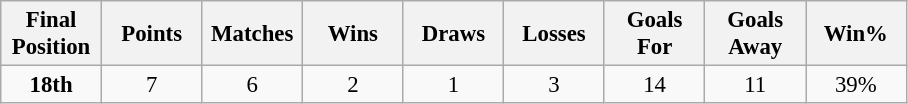<table class="wikitable" style="font-size: 95%; text-align: center;">
<tr>
<th width=60>Final Position</th>
<th width=60>Points</th>
<th width=60>Matches</th>
<th width=60>Wins</th>
<th width=60>Draws</th>
<th width=60>Losses</th>
<th width=60>Goals For</th>
<th width=60>Goals Away</th>
<th width=60>Win%</th>
</tr>
<tr>
<td><strong>18th</strong></td>
<td>7</td>
<td>6</td>
<td>2</td>
<td>1</td>
<td>3</td>
<td>14</td>
<td>11</td>
<td>39%</td>
</tr>
</table>
